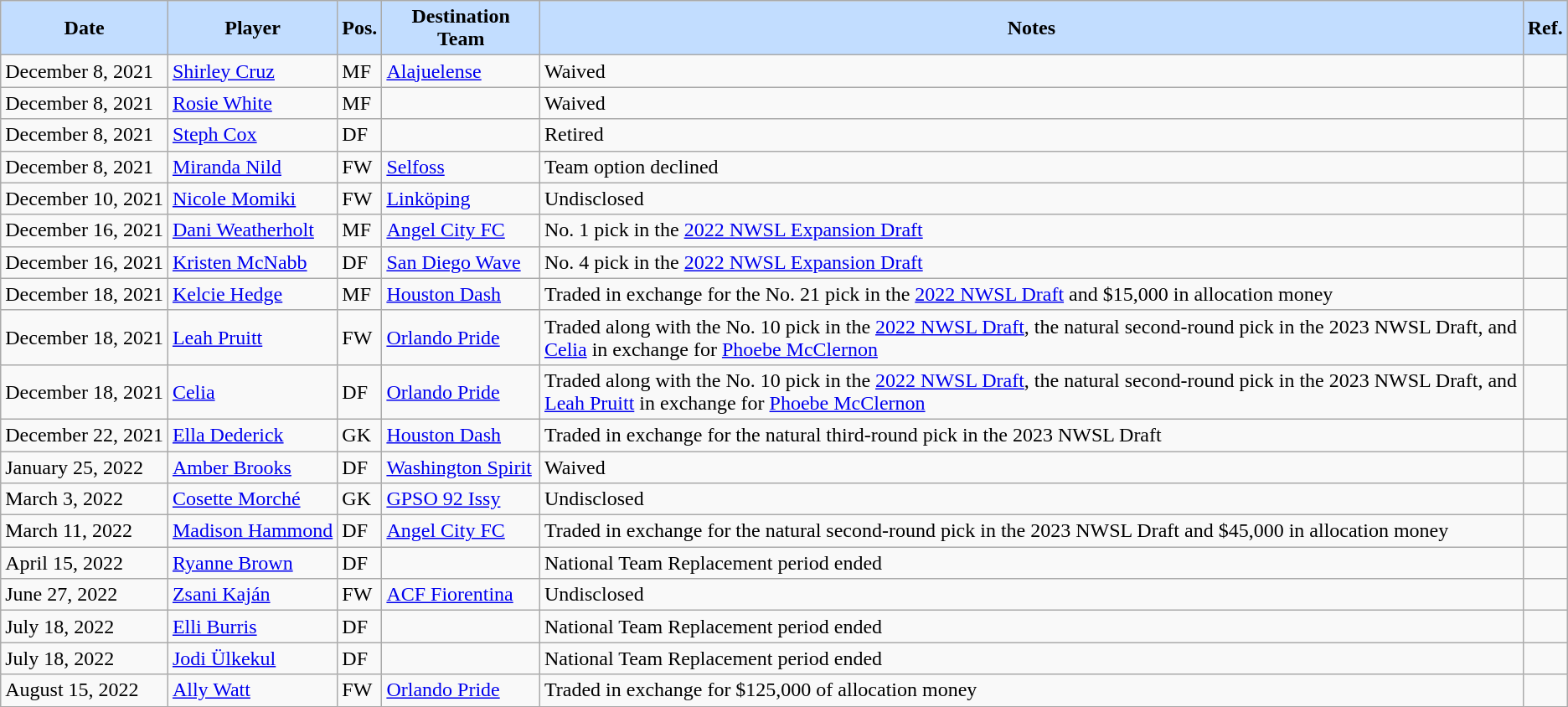<table class="wikitable" style="text-align:left;">
<tr>
<th style="background:#c2ddff">Date</th>
<th style="background:#c2ddff">Player</th>
<th style="background:#c2ddff">Pos.</th>
<th style="background:#c2ddff">Destination Team</th>
<th style="background:#c2ddff">Notes</th>
<th style="background:#c2ddff">Ref.</th>
</tr>
<tr>
<td style="white-space: nowrap;">December 8, 2021</td>
<td style="white-space: nowrap;"> <a href='#'>Shirley Cruz</a></td>
<td>MF</td>
<td style="white-space: nowrap;"> <a href='#'>Alajuelense</a></td>
<td>Waived</td>
<td></td>
</tr>
<tr>
<td style="white-space: nowrap;">December 8, 2021</td>
<td style="white-space: nowrap;"> <a href='#'>Rosie White</a></td>
<td>MF</td>
<td style="white-space: nowrap;"></td>
<td>Waived</td>
<td></td>
</tr>
<tr>
<td style="white-space: nowrap;">December 8, 2021</td>
<td style="white-space: nowrap;"> <a href='#'>Steph Cox</a></td>
<td>DF</td>
<td style="white-space: nowrap;"></td>
<td>Retired</td>
<td></td>
</tr>
<tr>
<td style="white-space: nowrap;">December 8, 2021</td>
<td style="white-space: nowrap;"> <a href='#'>Miranda Nild</a></td>
<td>FW</td>
<td style="white-space: nowrap;"> <a href='#'>Selfoss</a></td>
<td>Team option declined</td>
<td></td>
</tr>
<tr>
<td style="white-space: nowrap;">December 10, 2021</td>
<td style="white-space: nowrap;"> <a href='#'>Nicole Momiki</a></td>
<td>FW</td>
<td style="white-space: nowrap;"> <a href='#'>Linköping</a></td>
<td>Undisclosed</td>
<td></td>
</tr>
<tr>
<td style="white-space: nowrap;">December 16, 2021</td>
<td style="white-space: nowrap;"> <a href='#'>Dani Weatherholt</a></td>
<td>MF</td>
<td style="white-space: nowrap;"> <a href='#'>Angel City FC</a></td>
<td>No. 1 pick in the <a href='#'>2022 NWSL Expansion Draft</a></td>
<td></td>
</tr>
<tr>
<td style="white-space: nowrap;">December 16, 2021</td>
<td style="white-space: nowrap;"> <a href='#'>Kristen McNabb</a></td>
<td>DF</td>
<td style="white-space: nowrap;"> <a href='#'>San Diego Wave</a></td>
<td>No. 4 pick in the <a href='#'>2022 NWSL Expansion Draft</a></td>
<td></td>
</tr>
<tr>
<td style="white-space: nowrap;">December 18, 2021</td>
<td style="white-space: nowrap;"> <a href='#'>Kelcie Hedge</a></td>
<td>MF</td>
<td style="white-space: nowrap;"> <a href='#'>Houston Dash</a></td>
<td>Traded in exchange for the No. 21 pick in the <a href='#'>2022 NWSL Draft</a> and $15,000 in allocation money</td>
<td></td>
</tr>
<tr>
<td style="white-space: nowrap;">December 18, 2021</td>
<td style="white-space: nowrap;"> <a href='#'>Leah Pruitt</a></td>
<td>FW</td>
<td style="white-space: nowrap;"> <a href='#'>Orlando Pride</a></td>
<td>Traded along with the No. 10 pick in the <a href='#'>2022 NWSL Draft</a>, the natural second-round pick in the 2023 NWSL Draft, and <a href='#'>Celia</a> in exchange for <a href='#'>Phoebe McClernon</a></td>
<td></td>
</tr>
<tr>
<td style="white-space: nowrap;">December 18, 2021</td>
<td style="white-space: nowrap;"> <a href='#'>Celia</a></td>
<td>DF</td>
<td style="white-space: nowrap;"> <a href='#'>Orlando Pride</a></td>
<td>Traded along with the No. 10 pick in the <a href='#'>2022 NWSL Draft</a>, the natural second-round pick in the 2023 NWSL Draft, and <a href='#'>Leah Pruitt</a> in exchange for <a href='#'>Phoebe McClernon</a></td>
<td></td>
</tr>
<tr>
<td style="white-space: nowrap;">December 22, 2021</td>
<td style="white-space: nowrap;"> <a href='#'>Ella Dederick</a></td>
<td>GK</td>
<td style="white-space: nowrap;"> <a href='#'>Houston Dash</a></td>
<td>Traded in exchange for the natural third-round pick in the 2023 NWSL Draft</td>
<td></td>
</tr>
<tr>
<td style="white-space: nowrap;">January 25, 2022</td>
<td style="white-space: nowrap;"> <a href='#'>Amber Brooks</a></td>
<td>DF</td>
<td style="white-space: nowrap;"> <a href='#'>Washington Spirit</a></td>
<td>Waived</td>
<td></td>
</tr>
<tr>
<td style="white-space: nowrap;">March 3, 2022</td>
<td style="white-space: nowrap;"> <a href='#'>Cosette Morché</a></td>
<td>GK</td>
<td style="white-space: nowrap;"> <a href='#'>GPSO 92 Issy</a></td>
<td>Undisclosed</td>
<td></td>
</tr>
<tr>
<td style="white-space: nowrap;">March 11, 2022</td>
<td style="white-space: nowrap;"> <a href='#'>Madison Hammond</a></td>
<td>DF</td>
<td style="white-space: nowrap;"> <a href='#'>Angel City FC</a></td>
<td>Traded in exchange for the natural second-round pick in the 2023 NWSL Draft and $45,000 in allocation money</td>
<td></td>
</tr>
<tr>
<td style="white-space: nowrap;">April 15, 2022</td>
<td style="white-space: nowrap;"> <a href='#'>Ryanne Brown</a></td>
<td>DF</td>
<td style="white-space: nowrap;"></td>
<td>National Team Replacement period ended</td>
<td></td>
</tr>
<tr>
<td style="white-space: nowrap;">June 27, 2022</td>
<td style="white-space: nowrap;"> <a href='#'>Zsani Kaján</a></td>
<td>FW</td>
<td style="white-space: nowrap;"> <a href='#'>ACF Fiorentina</a></td>
<td>Undisclosed</td>
<td></td>
</tr>
<tr>
<td style="white-space: nowrap;">July 18, 2022</td>
<td style="white-space: nowrap;"> <a href='#'>Elli Burris</a></td>
<td>DF</td>
<td style="white-space: nowrap;"></td>
<td>National Team Replacement period ended</td>
<td></td>
</tr>
<tr>
<td style="white-space: nowrap;">July 18, 2022</td>
<td style="white-space: nowrap;"> <a href='#'>Jodi Ülkekul</a></td>
<td>DF</td>
<td style="white-space: nowrap;"></td>
<td>National Team Replacement period ended</td>
<td></td>
</tr>
<tr>
<td style="white-space: nowrap;">August 15, 2022</td>
<td style="white-space: nowrap;"> <a href='#'>Ally Watt</a></td>
<td>FW</td>
<td style="white-space: nowrap;"> <a href='#'>Orlando Pride</a></td>
<td>Traded in exchange for $125,000 of allocation money</td>
<td></td>
</tr>
</table>
